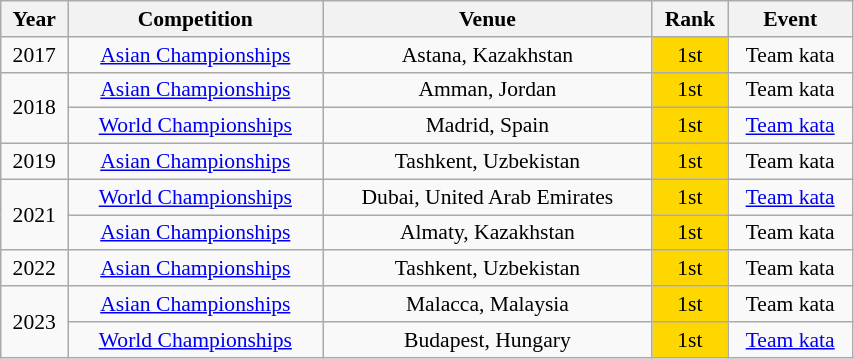<table class="wikitable sortable" width=45% style="font-size:90%; text-align:center;">
<tr>
<th>Year</th>
<th>Competition</th>
<th>Venue</th>
<th>Rank</th>
<th>Event</th>
</tr>
<tr>
<td>2017</td>
<td><a href='#'>Asian Championships</a></td>
<td>Astana, Kazakhstan</td>
<td bgcolor="gold">1st</td>
<td>Team kata</td>
</tr>
<tr>
<td rowspan=2>2018</td>
<td><a href='#'>Asian Championships</a></td>
<td>Amman, Jordan</td>
<td bgcolor="gold">1st</td>
<td>Team kata</td>
</tr>
<tr>
<td><a href='#'>World Championships</a></td>
<td>Madrid, Spain</td>
<td bgcolor="gold">1st</td>
<td><a href='#'>Team kata</a></td>
</tr>
<tr>
<td>2019</td>
<td><a href='#'>Asian Championships</a></td>
<td>Tashkent, Uzbekistan</td>
<td bgcolor="gold">1st</td>
<td>Team kata</td>
</tr>
<tr>
<td rowspan=2>2021</td>
<td><a href='#'>World Championships</a></td>
<td>Dubai, United Arab Emirates</td>
<td bgcolor="gold">1st</td>
<td><a href='#'>Team kata</a></td>
</tr>
<tr>
<td><a href='#'>Asian Championships</a></td>
<td>Almaty, Kazakhstan</td>
<td bgcolor="gold">1st</td>
<td>Team kata</td>
</tr>
<tr>
<td>2022</td>
<td><a href='#'>Asian Championships</a></td>
<td>Tashkent, Uzbekistan</td>
<td bgcolor="gold">1st</td>
<td>Team kata</td>
</tr>
<tr>
<td rowspan=2>2023</td>
<td><a href='#'>Asian Championships</a></td>
<td>Malacca, Malaysia</td>
<td bgcolor="gold">1st</td>
<td>Team kata</td>
</tr>
<tr>
<td><a href='#'>World Championships</a></td>
<td>Budapest, Hungary</td>
<td bgcolor="gold">1st</td>
<td><a href='#'>Team kata</a></td>
</tr>
</table>
